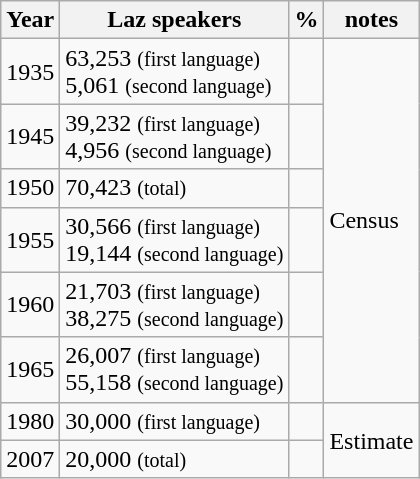<table class="wikitable sortable">
<tr>
<th>Year</th>
<th>Laz speakers</th>
<th>%</th>
<th>notes</th>
</tr>
<tr>
<td>1935</td>
<td>63,253 <small>(first language)</small><br>5,061 <small>(second language)</small></td>
<td></td>
<td rowspan="6">Census</td>
</tr>
<tr>
<td>1945</td>
<td>39,232 <small>(first language)</small><br>4,956 <small>(second language)</small></td>
<td></td>
</tr>
<tr>
<td>1950</td>
<td>70,423 <small>(total)</small></td>
<td></td>
</tr>
<tr>
<td>1955</td>
<td>30,566 <small>(first language)</small><br>19,144 <small>(second language)</small></td>
<td></td>
</tr>
<tr>
<td>1960</td>
<td>21,703 <small>(first language)</small><br>38,275 <small>(second language)</small></td>
<td></td>
</tr>
<tr>
<td>1965</td>
<td>26,007 <small>(first language)</small><br>55,158 <small>(second language)</small></td>
<td></td>
</tr>
<tr>
<td>1980</td>
<td>30,000 <small>(first language)</small></td>
<td></td>
<td rowspan="2">Estimate</td>
</tr>
<tr>
<td>2007</td>
<td>20,000 <small>(total)</small></td>
<td></td>
</tr>
</table>
